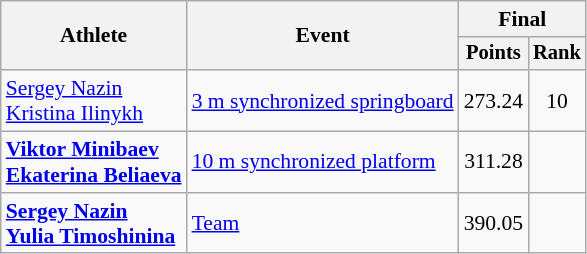<table class="wikitable" style="text-align:center; font-size:90%">
<tr>
<th rowspan=2>Athlete</th>
<th rowspan=2>Event</th>
<th colspan=2>Final</th>
</tr>
<tr style="font-size:95%">
<th>Points</th>
<th>Rank</th>
</tr>
<tr>
<td align=left><a href='#'>Sergey Nazin</a><br><a href='#'>Kristina Ilinykh</a></td>
<td align=left><a href='#'>3 m synchronized springboard</a></td>
<td>273.24</td>
<td>10</td>
</tr>
<tr>
<td align=left><strong><a href='#'>Viktor Minibaev</a><br><a href='#'>Ekaterina Beliaeva</a></strong></td>
<td align=left><a href='#'>10 m synchronized platform</a></td>
<td>311.28</td>
<td></td>
</tr>
<tr>
<td align=left><strong><a href='#'>Sergey Nazin</a><br><a href='#'>Yulia Timoshinina</a></strong></td>
<td align=left><a href='#'>Team</a></td>
<td>390.05</td>
<td></td>
</tr>
</table>
